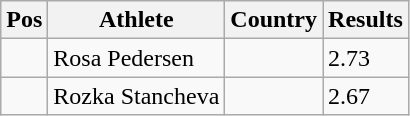<table class="wikitable">
<tr>
<th>Pos</th>
<th>Athlete</th>
<th>Country</th>
<th>Results</th>
</tr>
<tr>
<td align="center"></td>
<td>Rosa Pedersen</td>
<td></td>
<td>2.73</td>
</tr>
<tr>
<td align="center"></td>
<td>Rozka Stancheva</td>
<td></td>
<td>2.67</td>
</tr>
</table>
